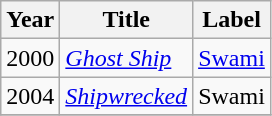<table class="wikitable">
<tr>
<th>Year</th>
<th>Title</th>
<th>Label</th>
</tr>
<tr>
<td>2000</td>
<td><em><a href='#'>Ghost Ship</a></em></td>
<td><a href='#'>Swami</a></td>
</tr>
<tr>
<td>2004</td>
<td><em><a href='#'>Shipwrecked</a></em></td>
<td>Swami</td>
</tr>
<tr>
</tr>
</table>
